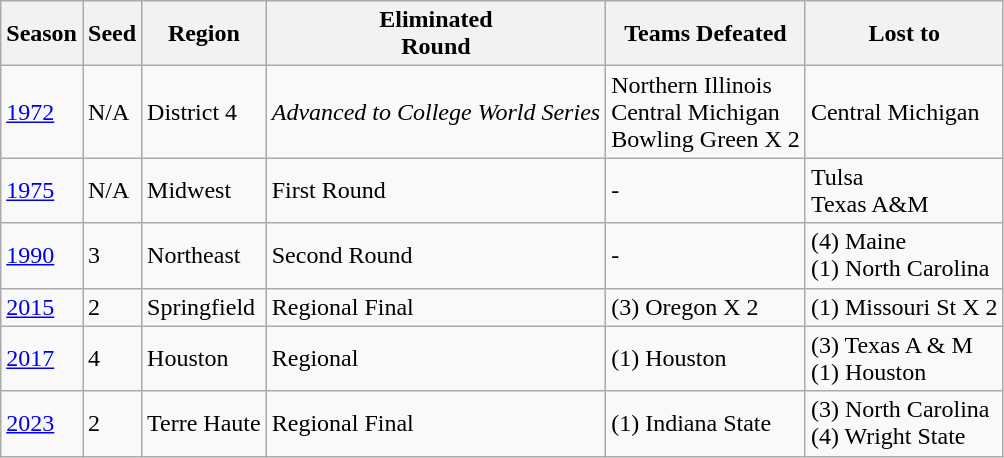<table class="wikitable">
<tr>
<th>Season</th>
<th>Seed</th>
<th>Region</th>
<th>Eliminated<br>Round</th>
<th>Teams Defeated</th>
<th>Lost to</th>
</tr>
<tr>
<td><a href='#'>1972</a></td>
<td>N/A</td>
<td>District 4</td>
<td><em>Advanced to College World Series</em></td>
<td>Northern Illinois<br>Central Michigan<br>Bowling Green X 2</td>
<td>Central Michigan</td>
</tr>
<tr>
<td><a href='#'>1975</a></td>
<td>N/A</td>
<td>Midwest</td>
<td>First Round</td>
<td>-</td>
<td>Tulsa<br>Texas A&M</td>
</tr>
<tr>
<td><a href='#'>1990</a></td>
<td>3</td>
<td>Northeast</td>
<td>Second Round</td>
<td>-</td>
<td>(4) Maine<br> (1) North Carolina</td>
</tr>
<tr>
<td><a href='#'>2015</a></td>
<td>2</td>
<td>Springfield</td>
<td>Regional Final</td>
<td>(3) Oregon X 2</td>
<td>(1) Missouri St X 2</td>
</tr>
<tr>
<td><a href='#'>2017</a></td>
<td>4</td>
<td>Houston</td>
<td>Regional</td>
<td>(1) Houston</td>
<td>(3) Texas A & M<br>(1) Houston</td>
</tr>
<tr>
<td><a href='#'>2023</a></td>
<td>2</td>
<td>Terre Haute</td>
<td>Regional Final</td>
<td>(1) Indiana State</td>
<td>(3)  North Carolina<br>(4) Wright State</td>
</tr>
</table>
